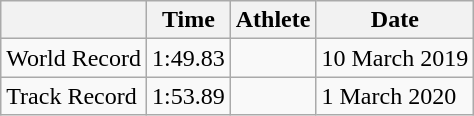<table class="wikitable">
<tr>
<th></th>
<th>Time</th>
<th>Athlete</th>
<th>Date</th>
</tr>
<tr>
<td>World Record</td>
<td>1:49.83</td>
<td></td>
<td>10 March 2019</td>
</tr>
<tr>
<td>Track Record</td>
<td>1:53.89</td>
<td></td>
<td>1 March 2020</td>
</tr>
</table>
